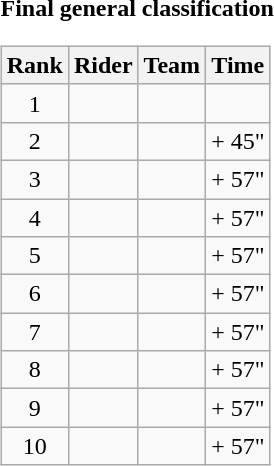<table>
<tr>
<td><strong>Final general classification</strong><br><table class="wikitable">
<tr>
<th scope="col">Rank</th>
<th scope="col">Rider</th>
<th scope="col">Team</th>
<th scope="col">Time</th>
</tr>
<tr>
<td style="text-align:center;">1</td>
<td></td>
<td></td>
<td style="text-align:right;"></td>
</tr>
<tr>
<td style="text-align:center;">2</td>
<td></td>
<td></td>
<td style="text-align:right;">+ 45"</td>
</tr>
<tr>
<td style="text-align:center;">3</td>
<td></td>
<td></td>
<td style="text-align:right;">+ 57"</td>
</tr>
<tr>
<td style="text-align:center;">4</td>
<td></td>
<td></td>
<td style="text-align:right;">+ 57"</td>
</tr>
<tr>
<td style="text-align:center;">5</td>
<td></td>
<td></td>
<td style="text-align:right;">+ 57"</td>
</tr>
<tr>
<td style="text-align:center;">6</td>
<td></td>
<td></td>
<td style="text-align:right;">+ 57"</td>
</tr>
<tr>
<td style="text-align:center;">7</td>
<td></td>
<td></td>
<td style="text-align:right;">+ 57"</td>
</tr>
<tr>
<td style="text-align:center;">8</td>
<td></td>
<td></td>
<td style="text-align:right;">+ 57"</td>
</tr>
<tr>
<td style="text-align:center;">9</td>
<td></td>
<td></td>
<td style="text-align:right;">+ 57"</td>
</tr>
<tr>
<td style="text-align:center;">10</td>
<td></td>
<td></td>
<td style="text-align:right;">+ 57"</td>
</tr>
</table>
</td>
</tr>
</table>
